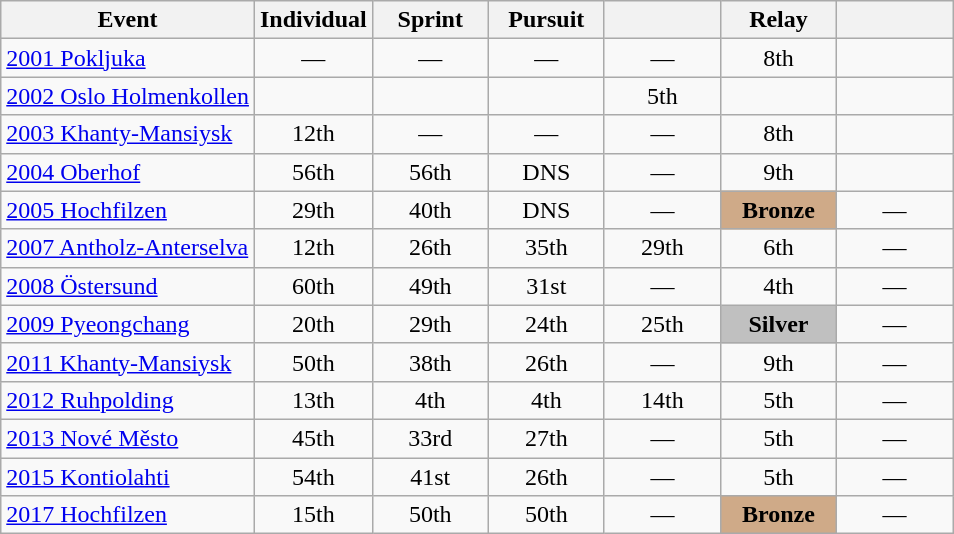<table class="wikitable" style="text-align: center;">
<tr ">
<th>Event</th>
<th style="width:70px;">Individual</th>
<th style="width:70px;">Sprint</th>
<th style="width:70px;">Pursuit</th>
<th style="width:70px;"></th>
<th style="width:70px;">Relay</th>
<th style="width:70px;"></th>
</tr>
<tr>
<td align=left> <a href='#'>2001 Pokljuka</a></td>
<td>—</td>
<td>—</td>
<td>—</td>
<td>—</td>
<td>8th</td>
<td></td>
</tr>
<tr>
<td align=left> <a href='#'>2002 Oslo Holmenkollen</a></td>
<td></td>
<td></td>
<td></td>
<td>5th</td>
<td></td>
<td></td>
</tr>
<tr>
<td align=left> <a href='#'>2003 Khanty-Mansiysk</a></td>
<td>12th</td>
<td>—</td>
<td>—</td>
<td>—</td>
<td>8th</td>
<td></td>
</tr>
<tr>
<td align=left> <a href='#'>2004 Oberhof</a></td>
<td>56th</td>
<td>56th</td>
<td>DNS</td>
<td>—</td>
<td>9th</td>
<td></td>
</tr>
<tr>
<td align=left> <a href='#'>2005 Hochfilzen</a></td>
<td>29th</td>
<td>40th</td>
<td>DNS</td>
<td>—</td>
<td style="background:#cfaa88;"><strong>Bronze</strong></td>
<td>—</td>
</tr>
<tr>
<td align=left> <a href='#'>2007 Antholz-Anterselva</a></td>
<td>12th</td>
<td>26th</td>
<td>35th</td>
<td>29th</td>
<td>6th</td>
<td style="text-align:center; width:70px;">—</td>
</tr>
<tr>
<td align=left> <a href='#'>2008 Östersund</a></td>
<td>60th</td>
<td>49th</td>
<td>31st</td>
<td>—</td>
<td>4th</td>
<td>—</td>
</tr>
<tr>
<td align=left> <a href='#'>2009 Pyeongchang</a></td>
<td>20th</td>
<td>29th</td>
<td>24th</td>
<td>25th</td>
<td style="background:silver;"><strong>Silver</strong></td>
<td>—</td>
</tr>
<tr>
<td align=left> <a href='#'>2011 Khanty-Mansiysk</a></td>
<td>50th</td>
<td>38th</td>
<td>26th</td>
<td>—</td>
<td>9th</td>
<td>—</td>
</tr>
<tr>
<td align=left> <a href='#'>2012 Ruhpolding</a></td>
<td>13th</td>
<td>4th</td>
<td>4th</td>
<td>14th</td>
<td>5th</td>
<td>—</td>
</tr>
<tr>
<td align=left> <a href='#'>2013 Nové Město</a></td>
<td>45th</td>
<td>33rd</td>
<td>27th</td>
<td>—</td>
<td>5th</td>
<td>—</td>
</tr>
<tr>
<td align=left> <a href='#'>2015 Kontiolahti</a></td>
<td>54th</td>
<td>41st</td>
<td>26th</td>
<td>—</td>
<td>5th</td>
<td>—</td>
</tr>
<tr>
<td align=left> <a href='#'>2017 Hochfilzen</a></td>
<td>15th</td>
<td>50th</td>
<td>50th</td>
<td>—</td>
<td style="background:#cfaa88;"><strong>Bronze</strong></td>
<td>—</td>
</tr>
</table>
